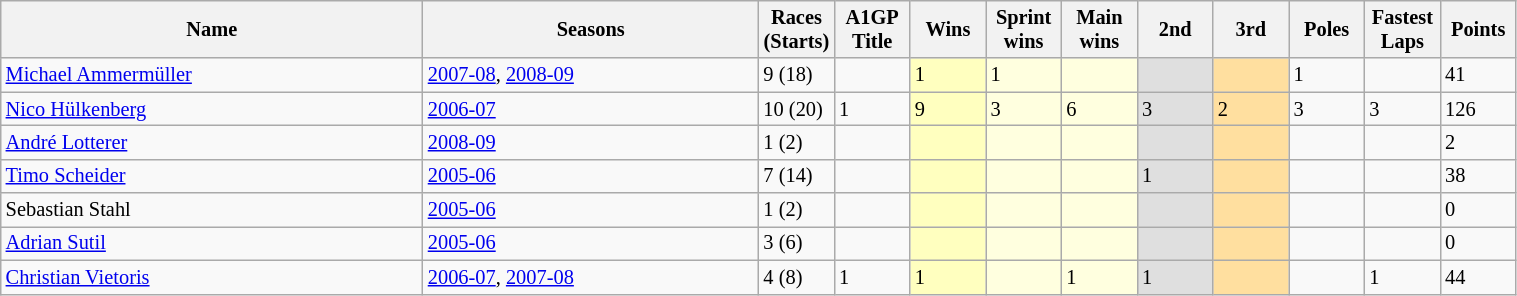<table class="wikitable sortable" style="font-size: 85%" width="80%">
<tr>
<th>Name</th>
<th>Seasons</th>
<th width="5%">Races<br>(Starts)</th>
<th width="5%">A1GP Title</th>
<th width="5%">Wins</th>
<th width="5%">Sprint<br>wins</th>
<th width="5%">Main<br>wins</th>
<th width="5%">2nd</th>
<th width="5%">3rd</th>
<th width="5%">Poles</th>
<th width="5%">Fastest<br>Laps</th>
<th width="5%">Points</th>
</tr>
<tr>
<td><a href='#'>Michael Ammermüller</a></td>
<td><a href='#'>2007-08</a>, <a href='#'>2008-09</a></td>
<td>9 (18)</td>
<td></td>
<td style="background:#FFFFBF;">1</td>
<td style="background:#FFFFDF;">1</td>
<td style="background:#FFFFDF;"></td>
<td style="background:#DFDFDF;"></td>
<td style="background:#FFDF9F;"></td>
<td>1</td>
<td></td>
<td>41</td>
</tr>
<tr>
<td><a href='#'>Nico Hülkenberg</a></td>
<td><a href='#'>2006-07</a></td>
<td>10 (20)</td>
<td>1</td>
<td style="background:#FFFFBF;">9</td>
<td style="background:#FFFFDF;">3</td>
<td style="background:#FFFFDF;">6</td>
<td style="background:#DFDFDF;">3</td>
<td style="background:#FFDF9F;">2</td>
<td>3</td>
<td>3</td>
<td>126</td>
</tr>
<tr>
<td><a href='#'>André Lotterer</a></td>
<td><a href='#'>2008-09</a></td>
<td>1 (2)</td>
<td></td>
<td style="background:#FFFFBF;"></td>
<td style="background:#FFFFDF;"></td>
<td style="background:#FFFFDF;"></td>
<td style="background:#DFDFDF;"></td>
<td style="background:#FFDF9F;"></td>
<td></td>
<td></td>
<td>2</td>
</tr>
<tr>
<td><a href='#'>Timo Scheider</a></td>
<td><a href='#'>2005-06</a></td>
<td>7 (14)</td>
<td></td>
<td style="background:#FFFFBF;"></td>
<td style="background:#FFFFDF;"></td>
<td style="background:#FFFFDF;"></td>
<td style="background:#DFDFDF;">1</td>
<td style="background:#FFDF9F;"></td>
<td></td>
<td></td>
<td>38</td>
</tr>
<tr>
<td>Sebastian Stahl</td>
<td><a href='#'>2005-06</a></td>
<td>1 (2)</td>
<td></td>
<td style="background:#FFFFBF;"></td>
<td style="background:#FFFFDF;"></td>
<td style="background:#FFFFDF;"></td>
<td style="background:#DFDFDF;"></td>
<td style="background:#FFDF9F;"></td>
<td></td>
<td></td>
<td>0</td>
</tr>
<tr>
<td><a href='#'>Adrian Sutil</a></td>
<td><a href='#'>2005-06</a></td>
<td>3 (6)</td>
<td></td>
<td style="background:#FFFFBF;"></td>
<td style="background:#FFFFDF;"></td>
<td style="background:#FFFFDF;"></td>
<td style="background:#DFDFDF;"></td>
<td style="background:#FFDF9F;"></td>
<td></td>
<td></td>
<td>0</td>
</tr>
<tr>
<td><a href='#'>Christian Vietoris</a></td>
<td><a href='#'>2006-07</a>, <a href='#'>2007-08</a></td>
<td>4 (8)</td>
<td>1</td>
<td style="background:#FFFFBF;">1</td>
<td style="background:#FFFFDF;"></td>
<td style="background:#FFFFDF;">1</td>
<td style="background:#DFDFDF;">1</td>
<td style="background:#FFDF9F;"></td>
<td></td>
<td>1</td>
<td>44</td>
</tr>
</table>
